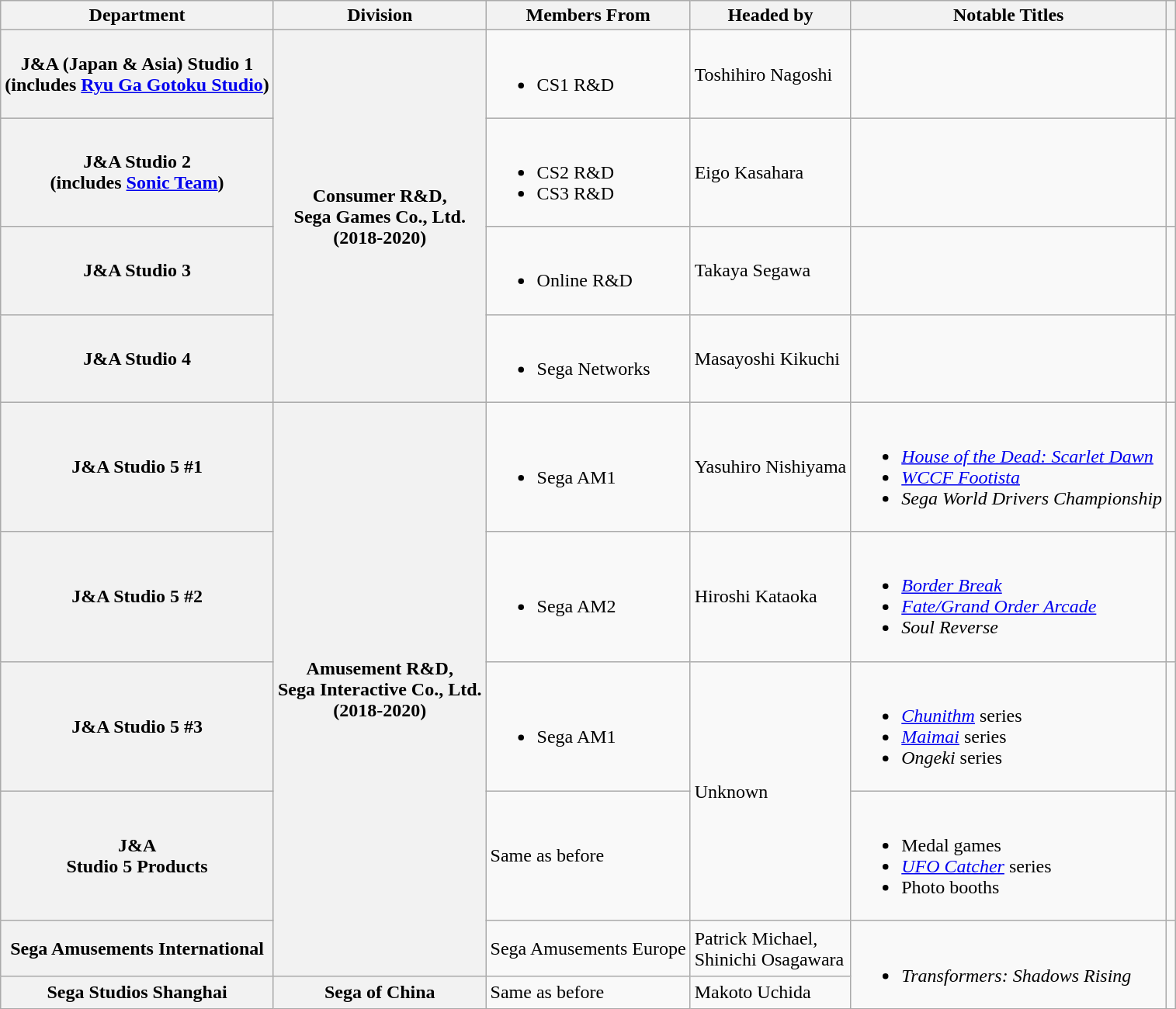<table class="wikitable">
<tr>
<th>Department</th>
<th>Division</th>
<th>Members From</th>
<th>Headed by</th>
<th>Notable Titles</th>
<th></th>
</tr>
<tr>
<th>J&A (Japan & Asia) Studio 1<br>(includes
<a href='#'>Ryu Ga Gotoku Studio</a>)</th>
<th rowspan="4">Consumer R&D,<br>Sega Games Co., Ltd.<br>(2018-2020)</th>
<td><br><ul><li>CS1 R&D</li></ul></td>
<td>Toshihiro Nagoshi</td>
<td></td>
<td></td>
</tr>
<tr>
<th>J&A Studio 2<br>(includes 
<a href='#'>Sonic Team</a>)</th>
<td><br><ul><li>CS2 R&D</li><li>CS3 R&D</li></ul></td>
<td>Eigo Kasahara</td>
<td></td>
<td></td>
</tr>
<tr>
<th>J&A Studio 3</th>
<td><br><ul><li>Online R&D</li></ul></td>
<td>Takaya Segawa</td>
<td></td>
<td></td>
</tr>
<tr>
<th>J&A Studio 4</th>
<td><br><ul><li>Sega Networks</li></ul></td>
<td>Masayoshi Kikuchi</td>
<td></td>
<td></td>
</tr>
<tr>
<th>J&A Studio 5 #1</th>
<th rowspan="5">Amusement R&D,<br>Sega Interactive Co., Ltd.<br>(2018-2020)</th>
<td><br><ul><li>Sega AM1</li></ul></td>
<td>Yasuhiro Nishiyama</td>
<td><br><ul><li><em><a href='#'>House of the Dead: Scarlet Dawn</a></em></li><li><em><a href='#'>WCCF Footista</a></em></li><li><em>Sega World Drivers Championship</em></li></ul></td>
<td></td>
</tr>
<tr>
<th>J&A Studio 5 #2</th>
<td><br><ul><li>Sega AM2</li></ul></td>
<td>Hiroshi Kataoka</td>
<td><br><ul><li><em><a href='#'>Border Break</a></em></li><li><em><a href='#'>Fate/Grand Order Arcade</a></em></li><li><em>Soul Reverse</em></li></ul></td>
<td></td>
</tr>
<tr>
<th>J&A Studio 5 #3</th>
<td><br><ul><li>Sega AM1</li></ul></td>
<td rowspan="2">Unknown</td>
<td><br><ul><li><em><a href='#'>Chunithm</a></em> series</li><li><em><a href='#'>Maimai</a></em> series</li><li><em>Ongeki</em> series</li></ul></td>
<td></td>
</tr>
<tr>
<th>J&A<br>Studio 5 Products</th>
<td>Same as before</td>
<td><br><ul><li>Medal games</li><li><em><a href='#'>UFO Catcher</a></em> series</li><li>Photo booths</li></ul></td>
<td></td>
</tr>
<tr>
<th>Sega Amusements International</th>
<td>Sega Amusements Europe</td>
<td>Patrick Michael,<br>Shinichi Osagawara</td>
<td rowspan="2"><br><ul><li><em>Transformers: Shadows Rising</em></li></ul></td>
<td rowspan="2"></td>
</tr>
<tr>
<th>Sega Studios Shanghai</th>
<th>Sega of China</th>
<td>Same as before</td>
<td>Makoto Uchida</td>
</tr>
</table>
